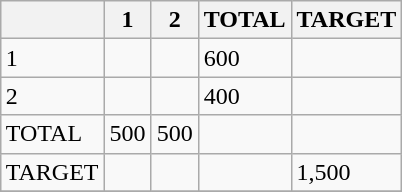<table class="wikitable" style="margin:1em auto;">
<tr>
<th></th>
<th>1</th>
<th>2</th>
<th>TOTAL</th>
<th>TARGET</th>
</tr>
<tr>
<td>1</td>
<td></td>
<td></td>
<td>600</td>
<td></td>
</tr>
<tr>
<td>2</td>
<td></td>
<td></td>
<td>400</td>
<td></td>
</tr>
<tr>
<td>TOTAL</td>
<td>500</td>
<td>500</td>
<td></td>
<td></td>
</tr>
<tr>
<td>TARGET</td>
<td></td>
<td></td>
<td></td>
<td>1,500</td>
</tr>
<tr>
</tr>
</table>
